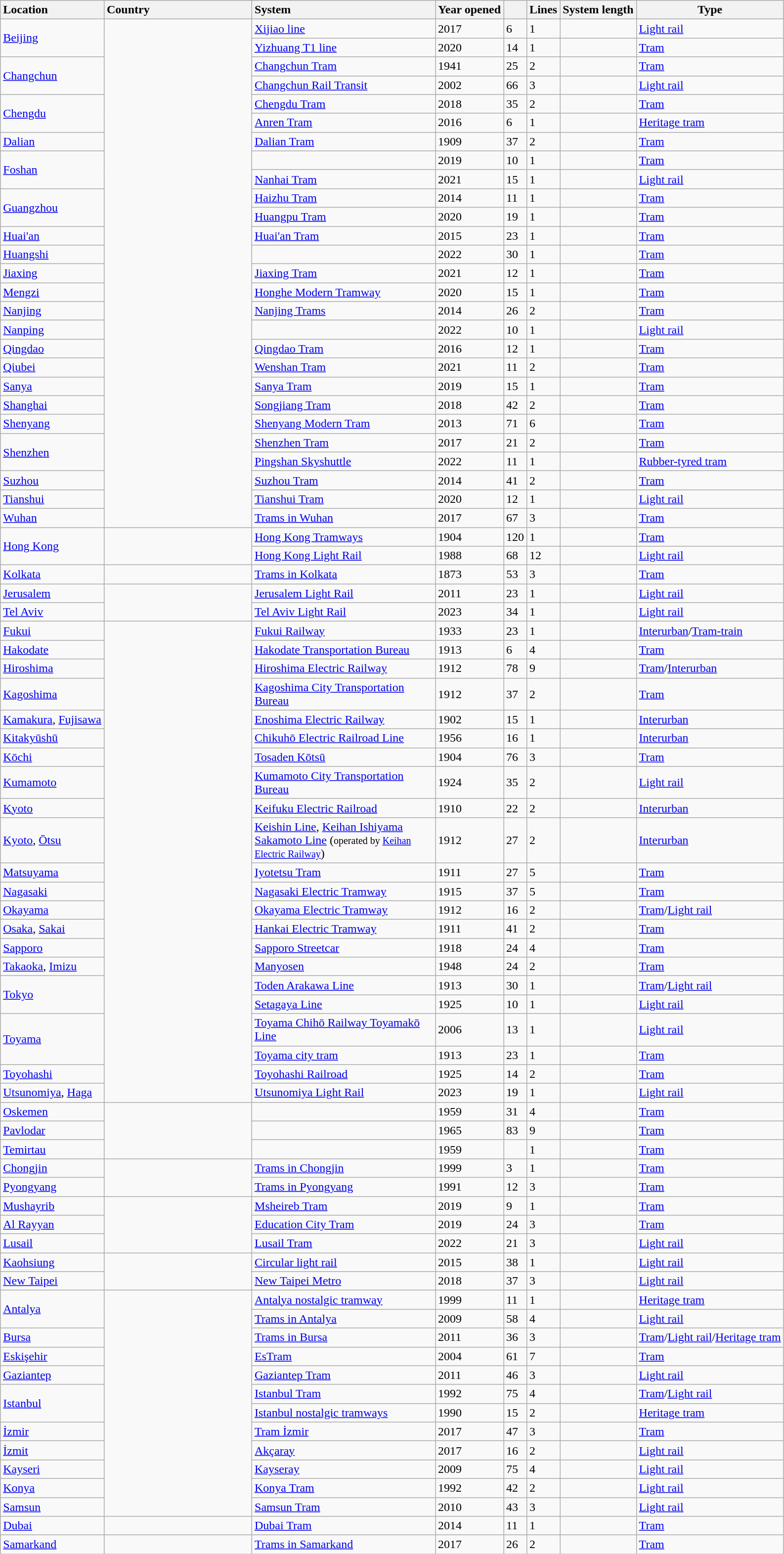<table class="wikitable sortable sticky-header">
<tr>
<th style="text-align:left;">Location</th>
<th style="text-align:left; width:12em;">Country</th>
<th style="text-align:left; width:15em;">System</th>
<th>Year opened</th>
<th data-sort-type="number"></th>
<th>Lines</th>
<th data-sort-type="number">System length</th>
<th>Type</th>
</tr>
<tr class="sort">
<td rowspan="2"><a href='#'>Beijing</a></td>
<td rowspan="27"></td>
<td><a href='#'>Xijiao line</a></td>
<td>2017</td>
<td style="text-align:left">6</td>
<td style="text-align:left">1</td>
<td style="text-align:left"></td>
<td><a href='#'>Light rail</a></td>
</tr>
<tr>
<td><a href='#'>Yizhuang T1 line</a></td>
<td>2020</td>
<td style="text-align:left">14</td>
<td style="text-align:left">1</td>
<td style="text-align:left"></td>
<td><a href='#'>Tram</a></td>
</tr>
<tr>
<td rowspan="2"><a href='#'>Changchun</a></td>
<td><a href='#'>Changchun Tram</a></td>
<td style="text-align:left">1941</td>
<td style="text-align:left">25</td>
<td style="text-align:left">2</td>
<td style="text-align:left"></td>
<td><a href='#'>Tram</a></td>
</tr>
<tr>
<td><a href='#'>Changchun Rail Transit</a></td>
<td style="text-align:left">2002</td>
<td style="text-align:left">66</td>
<td style="text-align:left">3</td>
<td style="text-align:left"></td>
<td><a href='#'>Light rail</a></td>
</tr>
<tr>
<td rowspan="2"><a href='#'>Chengdu</a></td>
<td><a href='#'>Chengdu Tram</a></td>
<td>2018</td>
<td style="text-align:left">35</td>
<td style="text-align:left">2</td>
<td style="text-align:left"></td>
<td><a href='#'>Tram</a></td>
</tr>
<tr>
<td><a href='#'>Anren Tram</a></td>
<td>2016</td>
<td style="text-align:left">6</td>
<td style="text-align:left">1</td>
<td style="text-align:left"></td>
<td><a href='#'>Heritage tram</a></td>
</tr>
<tr>
<td><a href='#'>Dalian</a></td>
<td><a href='#'>Dalian Tram</a></td>
<td style="text-align:left">1909</td>
<td style="text-align:left">37</td>
<td style="text-align:left">2</td>
<td style="text-align:left"></td>
<td><a href='#'>Tram</a></td>
</tr>
<tr>
<td rowspan="2"><a href='#'>Foshan</a></td>
<td></td>
<td style="text-align:left">2019</td>
<td style="text-align:left">10</td>
<td style="text-align:left">1</td>
<td style="text-align:left"></td>
<td><a href='#'>Tram</a></td>
</tr>
<tr>
<td><a href='#'>Nanhai Tram</a></td>
<td style="text-align:left">2021</td>
<td style="text-align:left">15</td>
<td style="text-align:left">1</td>
<td style="text-align:left"></td>
<td><a href='#'>Light rail</a></td>
</tr>
<tr>
<td rowspan="2"><a href='#'>Guangzhou</a></td>
<td><a href='#'>Haizhu Tram</a></td>
<td style="text-align:left">2014</td>
<td style="text-align:left">11</td>
<td style="text-align:left">1</td>
<td style="text-align:left"></td>
<td><a href='#'>Tram</a></td>
</tr>
<tr>
<td><a href='#'>Huangpu Tram</a></td>
<td style="text-align:left">2020</td>
<td style="text-align:left">19</td>
<td style="text-align:left">1</td>
<td style="text-align:left"></td>
<td><a href='#'>Tram</a></td>
</tr>
<tr>
<td><a href='#'>Huai'an</a></td>
<td><a href='#'>Huai'an Tram</a></td>
<td>2015</td>
<td style="text-align:left">23</td>
<td style="text-align:left">1</td>
<td style="text-align:left"></td>
<td><a href='#'>Tram</a></td>
</tr>
<tr>
<td><a href='#'>Huangshi</a></td>
<td></td>
<td>2022</td>
<td style="text-align:left">30</td>
<td style="text-align:left">1</td>
<td style="text-align:left"></td>
<td><a href='#'>Tram</a></td>
</tr>
<tr>
<td><a href='#'>Jiaxing</a></td>
<td><a href='#'>Jiaxing Tram</a></td>
<td>2021</td>
<td style="text-align:left">12</td>
<td style="text-align:left">1</td>
<td style="text-align:left"></td>
<td><a href='#'>Tram</a></td>
</tr>
<tr>
<td><a href='#'>Mengzi</a></td>
<td><a href='#'>Honghe Modern Tramway</a></td>
<td>2020</td>
<td style="text-align:left">15</td>
<td style="text-align:left">1</td>
<td style="text-align:left"></td>
<td><a href='#'>Tram</a></td>
</tr>
<tr>
<td><a href='#'>Nanjing</a></td>
<td><a href='#'>Nanjing Trams</a></td>
<td>2014</td>
<td style="text-align:left">26</td>
<td style="text-align:left">2</td>
<td style="text-align:left"></td>
<td><a href='#'>Tram</a></td>
</tr>
<tr>
<td><a href='#'>Nanping</a></td>
<td></td>
<td>2022</td>
<td style="text-align:left">10</td>
<td style="text-align:left">1</td>
<td style="text-align:left"></td>
<td><a href='#'>Light rail</a></td>
</tr>
<tr>
<td><a href='#'>Qingdao</a></td>
<td><a href='#'>Qingdao Tram</a></td>
<td style="text-align:left">2016</td>
<td style="text-align:left">12</td>
<td style="text-align:left">1</td>
<td style="text-align:left"></td>
<td><a href='#'>Tram</a></td>
</tr>
<tr>
<td><a href='#'>Qiubei</a></td>
<td><a href='#'>Wenshan Tram</a></td>
<td>2021</td>
<td style="text-align:left">11</td>
<td style="text-align:left">2</td>
<td style="text-align:left"></td>
<td><a href='#'>Tram</a></td>
</tr>
<tr>
<td><a href='#'>Sanya</a></td>
<td><a href='#'>Sanya Tram</a></td>
<td>2019</td>
<td style="text-align:left">15</td>
<td style="text-align:left">1</td>
<td style="text-align:left"></td>
<td><a href='#'>Tram</a></td>
</tr>
<tr>
<td><a href='#'>Shanghai</a></td>
<td><a href='#'>Songjiang Tram</a></td>
<td style="text-align:left">2018</td>
<td style="text-align:left">42</td>
<td style="text-align:left">2</td>
<td style="text-align:left"></td>
<td><a href='#'>Tram</a></td>
</tr>
<tr>
<td><a href='#'>Shenyang</a></td>
<td><a href='#'>Shenyang Modern Tram</a></td>
<td style="text-align:left">2013</td>
<td style="text-align:left">71</td>
<td style="text-align:left">6</td>
<td style="text-align:left"></td>
<td><a href='#'>Tram</a></td>
</tr>
<tr>
<td rowspan="2"><a href='#'>Shenzhen</a></td>
<td><a href='#'>Shenzhen Tram</a></td>
<td>2017</td>
<td style="text-align:left">21</td>
<td style="text-align:left">2</td>
<td style="text-align:left"></td>
<td><a href='#'>Tram</a></td>
</tr>
<tr>
<td><a href='#'>Pingshan Skyshuttle</a></td>
<td>2022</td>
<td style="text-align:left">11</td>
<td style="text-align:left">1</td>
<td style="text-align:left"></td>
<td><a href='#'>Rubber-tyred tram</a></td>
</tr>
<tr>
<td><a href='#'>Suzhou</a></td>
<td><a href='#'>Suzhou Tram</a></td>
<td style="text-align:left">2014</td>
<td style="text-align:left">41</td>
<td style="text-align:left">2</td>
<td style="text-align:left"></td>
<td><a href='#'>Tram</a></td>
</tr>
<tr>
<td><a href='#'>Tianshui</a></td>
<td><a href='#'>Tianshui Tram</a></td>
<td style="text-align:left">2020</td>
<td style="text-align:left">12</td>
<td style="text-align:left">1</td>
<td style="text-align:left"></td>
<td><a href='#'>Light rail</a></td>
</tr>
<tr>
<td><a href='#'>Wuhan</a></td>
<td><a href='#'>Trams in Wuhan</a></td>
<td>2017</td>
<td style="text-align:left">67</td>
<td style="text-align:left">3</td>
<td style="text-align:left"></td>
<td><a href='#'>Tram</a></td>
</tr>
<tr>
<td rowspan="2"><a href='#'>Hong Kong</a></td>
<td rowspan="2"></td>
<td><a href='#'>Hong Kong Tramways</a></td>
<td style="text-align:left">1904</td>
<td style="text-align:left">120</td>
<td style="text-align:left">1</td>
<td style="text-align:left"></td>
<td><a href='#'>Tram</a></td>
</tr>
<tr>
<td><a href='#'>Hong Kong Light Rail</a></td>
<td style="text-align:left">1988</td>
<td style="text-align:left">68</td>
<td style="text-align:left">12</td>
<td style="text-align:left"></td>
<td><a href='#'>Light rail</a></td>
</tr>
<tr>
<td><a href='#'>Kolkata</a></td>
<td></td>
<td><a href='#'>Trams in Kolkata</a></td>
<td style="text-align:left">1873</td>
<td style="text-align:left">53</td>
<td style="text-align:left">3</td>
<td style="text-align:left"></td>
<td><a href='#'>Tram</a></td>
</tr>
<tr>
<td><a href='#'>Jerusalem</a></td>
<td rowspan="2"></td>
<td><a href='#'>Jerusalem Light Rail</a></td>
<td style="text-align:left">2011</td>
<td style="text-align:left">23</td>
<td style="text-align:left">1</td>
<td style="text-align:left"></td>
<td><a href='#'>Light rail</a></td>
</tr>
<tr>
<td><a href='#'>Tel Aviv</a></td>
<td><a href='#'>Tel Aviv Light Rail</a></td>
<td>2023</td>
<td style="text-align:left">34</td>
<td style="text-align:left">1</td>
<td style="text-align:left"></td>
<td><a href='#'>Light rail</a></td>
</tr>
<tr>
<td><a href='#'>Fukui</a></td>
<td rowspan="22"></td>
<td><a href='#'>Fukui Railway</a></td>
<td style="text-align:left">1933</td>
<td style="text-align:left">23</td>
<td style="text-align:left">1</td>
<td style="text-align:left"></td>
<td><a href='#'>Interurban</a>/<a href='#'>Tram-train</a></td>
</tr>
<tr>
<td><a href='#'>Hakodate</a></td>
<td><a href='#'>Hakodate Transportation Bureau</a></td>
<td style="text-align:left">1913</td>
<td style="text-align:left">6</td>
<td style="text-align:left">4</td>
<td style="text-align:left"></td>
<td><a href='#'>Tram</a></td>
</tr>
<tr>
<td><a href='#'>Hiroshima</a></td>
<td><a href='#'>Hiroshima Electric Railway</a></td>
<td style="text-align:left">1912</td>
<td style="text-align:left">78</td>
<td style="text-align:left">9</td>
<td style="text-align:left"></td>
<td><a href='#'>Tram</a>/<a href='#'>Interurban</a></td>
</tr>
<tr>
<td><a href='#'>Kagoshima</a></td>
<td><a href='#'>Kagoshima City Transportation Bureau</a></td>
<td style="text-align:left">1912</td>
<td style="text-align:left">37</td>
<td style="text-align:left">2</td>
<td style="text-align:left"></td>
<td><a href='#'>Tram</a></td>
</tr>
<tr>
<td><a href='#'>Kamakura</a>, <a href='#'>Fujisawa</a></td>
<td><a href='#'>Enoshima Electric Railway</a></td>
<td style="text-align:left">1902</td>
<td style="text-align:left">15</td>
<td style="text-align:left">1</td>
<td style="text-align:left"></td>
<td><a href='#'>Interurban</a></td>
</tr>
<tr>
<td><a href='#'>Kitakyūshū</a></td>
<td><a href='#'>Chikuhō Electric Railroad Line</a></td>
<td style="text-align:left">1956</td>
<td style="text-align:left">16</td>
<td style="text-align:left">1</td>
<td style="text-align:left"></td>
<td><a href='#'>Interurban</a></td>
</tr>
<tr>
<td><a href='#'>Kōchi</a></td>
<td><a href='#'>Tosaden Kōtsū</a></td>
<td style="text-align:left">1904</td>
<td style="text-align:left">76</td>
<td style="text-align:left">3</td>
<td style="text-align:left"></td>
<td><a href='#'>Tram</a></td>
</tr>
<tr>
<td><a href='#'>Kumamoto</a></td>
<td><a href='#'>Kumamoto City Transportation Bureau</a></td>
<td style="text-align:left">1924</td>
<td style="text-align:left">35</td>
<td style="text-align:left">2</td>
<td style="text-align:left"></td>
<td><a href='#'>Light rail</a></td>
</tr>
<tr>
<td><a href='#'>Kyoto</a></td>
<td><a href='#'>Keifuku Electric Railroad</a></td>
<td style="text-align:left">1910</td>
<td style="text-align:left">22</td>
<td style="text-align:left">2</td>
<td style="text-align:left"></td>
<td><a href='#'>Interurban</a></td>
</tr>
<tr>
<td><a href='#'>Kyoto</a>, <a href='#'>Ōtsu</a></td>
<td><a href='#'>Keishin Line</a>, <a href='#'>Keihan Ishiyama Sakamoto Line</a> (<small>operated by <a href='#'>Keihan Electric Railway</a></small>)</td>
<td style="text-align:left">1912</td>
<td style="text-align:left">27</td>
<td style="text-align:left">2</td>
<td style="text-align:left"></td>
<td><a href='#'>Interurban</a></td>
</tr>
<tr>
<td><a href='#'>Matsuyama</a></td>
<td><a href='#'>Iyotetsu Tram</a></td>
<td style="text-align:left">1911</td>
<td style="text-align:left">27</td>
<td style="text-align:left">5</td>
<td style="text-align:left"></td>
<td><a href='#'>Tram</a></td>
</tr>
<tr>
<td><a href='#'>Nagasaki</a></td>
<td><a href='#'>Nagasaki Electric Tramway</a></td>
<td style="text-align:left">1915</td>
<td style="text-align:left">37</td>
<td style="text-align:left">5</td>
<td style="text-align:left"></td>
<td><a href='#'>Tram</a></td>
</tr>
<tr>
<td><a href='#'>Okayama</a></td>
<td><a href='#'>Okayama Electric Tramway</a></td>
<td style="text-align:left">1912</td>
<td style="text-align:left">16</td>
<td style="text-align:left">2</td>
<td style="text-align:left"></td>
<td><a href='#'>Tram</a>/<a href='#'>Light rail</a></td>
</tr>
<tr>
<td><a href='#'>Osaka</a>, <a href='#'>Sakai</a></td>
<td><a href='#'>Hankai Electric Tramway</a></td>
<td style="text-align:left">1911</td>
<td style="text-align:left">41</td>
<td style="text-align:left">2</td>
<td style="text-align:left"></td>
<td><a href='#'>Tram</a></td>
</tr>
<tr>
<td><a href='#'>Sapporo</a></td>
<td><a href='#'>Sapporo Streetcar</a></td>
<td style="text-align:left">1918</td>
<td style="text-align:left">24</td>
<td style="text-align:left">4</td>
<td style="text-align:left"></td>
<td><a href='#'>Tram</a></td>
</tr>
<tr>
<td><a href='#'>Takaoka</a>, <a href='#'>Imizu</a></td>
<td><a href='#'>Manyosen</a></td>
<td style="text-align:left">1948</td>
<td style="text-align:left">24</td>
<td style="text-align:left">2</td>
<td style="text-align:left"></td>
<td><a href='#'>Tram</a></td>
</tr>
<tr>
<td rowspan="2"><a href='#'>Tokyo</a></td>
<td><a href='#'>Toden Arakawa Line</a></td>
<td style="text-align:left">1913</td>
<td style="text-align:left">30</td>
<td style="text-align:left">1</td>
<td style="text-align:left"></td>
<td><a href='#'>Tram</a>/<a href='#'>Light rail</a></td>
</tr>
<tr>
<td><a href='#'>Setagaya Line</a></td>
<td style="text-align:left">1925</td>
<td style="text-align:left">10</td>
<td style="text-align:left">1</td>
<td style="text-align:left"></td>
<td><a href='#'>Light rail</a></td>
</tr>
<tr>
<td rowspan="2"><a href='#'>Toyama</a></td>
<td><a href='#'>Toyama Chihō Railway Toyamakō Line</a></td>
<td style="text-align:left">2006</td>
<td style="text-align:left">13</td>
<td style="text-align:left">1</td>
<td style="text-align:left"></td>
<td><a href='#'>Light rail</a></td>
</tr>
<tr>
<td><a href='#'>Toyama city tram</a></td>
<td style="text-align:left">1913</td>
<td style="text-align:left">23</td>
<td style="text-align:left">1</td>
<td style="text-align:left"></td>
<td><a href='#'>Tram</a></td>
</tr>
<tr>
<td><a href='#'>Toyohashi</a></td>
<td><a href='#'>Toyohashi Railroad</a></td>
<td style="text-align:left">1925</td>
<td style="text-align:left">14</td>
<td style="text-align:left">2</td>
<td style="text-align:left"></td>
<td><a href='#'>Tram</a></td>
</tr>
<tr>
<td><a href='#'>Utsunomiya</a>, <a href='#'>Haga</a></td>
<td><a href='#'>Utsunomiya Light Rail</a></td>
<td style="text-align:left">2023</td>
<td style="text-align:left">19</td>
<td style="text-align:left">1</td>
<td style="text-align:left"></td>
<td><a href='#'>Light rail</a></td>
</tr>
<tr>
<td><a href='#'>Oskemen</a></td>
<td rowspan="3"></td>
<td></td>
<td style="text-align:left">1959</td>
<td style="text-align:left">31</td>
<td style="text-align:left">4</td>
<td style="text-align:left"></td>
<td><a href='#'>Tram</a></td>
</tr>
<tr>
<td><a href='#'>Pavlodar</a></td>
<td></td>
<td style="text-align:left">1965</td>
<td style="text-align:left">83</td>
<td style="text-align:left">9</td>
<td style="text-align:left"></td>
<td><a href='#'>Tram</a></td>
</tr>
<tr>
<td><a href='#'>Temirtau</a></td>
<td></td>
<td>1959</td>
<td></td>
<td>1</td>
<td></td>
<td><a href='#'>Tram</a></td>
</tr>
<tr>
<td><a href='#'>Chongjin</a></td>
<td rowspan="2"></td>
<td><a href='#'>Trams in Chongjin</a></td>
<td style="text-align:left">1999</td>
<td style="text-align:left">3</td>
<td style="text-align:left">1</td>
<td style="text-align:left"></td>
<td><a href='#'>Tram</a></td>
</tr>
<tr>
<td><a href='#'>Pyongyang</a></td>
<td><a href='#'>Trams in Pyongyang</a></td>
<td style="text-align:left">1991</td>
<td style="text-align:left">12</td>
<td style="text-align:left">3</td>
<td style="text-align:left"></td>
<td><a href='#'>Tram</a></td>
</tr>
<tr>
<td><a href='#'>Mushayrib</a></td>
<td rowspan="3"></td>
<td><a href='#'>Msheireb Tram</a></td>
<td>2019</td>
<td style="text-align:left">9</td>
<td style="text-align:left">1</td>
<td style="text-align:left"><br></td>
<td><a href='#'>Tram</a></td>
</tr>
<tr>
<td><a href='#'>Al Rayyan</a></td>
<td><a href='#'>Education City Tram</a></td>
<td>2019</td>
<td style="text-align:left">24</td>
<td style="text-align:left">3</td>
<td style="text-align:left"></td>
<td><a href='#'>Tram</a><br></td>
</tr>
<tr>
<td><a href='#'>Lusail</a></td>
<td><a href='#'>Lusail Tram</a></td>
<td style="text-align:left">2022</td>
<td style="text-align:left">21</td>
<td style="text-align:left">3</td>
<td></td>
<td><a href='#'>Light rail</a></td>
</tr>
<tr>
<td><a href='#'>Kaohsiung</a></td>
<td rowspan="2"></td>
<td><a href='#'>Circular light rail</a></td>
<td style="text-align:left">2015</td>
<td style="text-align:left">38</td>
<td style="text-align:left">1</td>
<td style="text-align:left"></td>
<td><a href='#'>Light rail</a></td>
</tr>
<tr>
<td><a href='#'>New Taipei</a></td>
<td><a href='#'>New Taipei Metro</a></td>
<td>2018</td>
<td style="text-align:left">37</td>
<td style="text-align:left">3</td>
<td style="text-align:left"></td>
<td><a href='#'>Light rail</a></td>
</tr>
<tr>
<td rowspan="2"><a href='#'>Antalya</a></td>
<td rowspan="12"></td>
<td><a href='#'>Antalya nostalgic tramway</a></td>
<td style="text-align:left">1999</td>
<td style="text-align:left">11</td>
<td style="text-align:left">1</td>
<td style="text-align:left"></td>
<td><a href='#'>Heritage tram</a></td>
</tr>
<tr>
<td><a href='#'>Trams in Antalya</a></td>
<td style="text-align:left">2009</td>
<td style="text-align:left">58</td>
<td style="text-align:left">4</td>
<td style="text-align:left"></td>
<td><a href='#'>Light rail</a></td>
</tr>
<tr>
<td><a href='#'>Bursa</a></td>
<td><a href='#'>Trams in Bursa</a></td>
<td style="text-align:left">2011</td>
<td style="text-align:left">36</td>
<td style="text-align:left">3</td>
<td style="text-align:left"></td>
<td><a href='#'>Tram</a>/<a href='#'>Light rail</a>/<a href='#'>Heritage tram</a></td>
</tr>
<tr>
<td><a href='#'>Eskişehir</a></td>
<td><a href='#'>EsTram</a></td>
<td style="text-align:left">2004</td>
<td style="text-align:left">61</td>
<td style="text-align:left">7</td>
<td style="text-align:left"></td>
<td><a href='#'>Tram</a></td>
</tr>
<tr>
<td><a href='#'>Gaziantep</a></td>
<td><a href='#'>Gaziantep Tram</a></td>
<td style="text-align:left">2011</td>
<td style="text-align:left">46</td>
<td style="text-align:left">3</td>
<td style="text-align:left"></td>
<td><a href='#'>Light rail</a></td>
</tr>
<tr>
<td rowspan="2"><a href='#'>Istanbul</a></td>
<td><a href='#'>Istanbul Tram</a></td>
<td style="text-align:left">1992</td>
<td style="text-align:left">75</td>
<td style="text-align:left">4</td>
<td style="text-align:left"></td>
<td><a href='#'>Tram</a>/<a href='#'>Light rail</a></td>
</tr>
<tr>
<td><a href='#'>Istanbul nostalgic tramways</a></td>
<td style="text-align:left">1990</td>
<td style="text-align:left">15</td>
<td style="text-align:left">2</td>
<td style="text-align:left"></td>
<td><a href='#'>Heritage tram</a></td>
</tr>
<tr>
<td><a href='#'>İzmir</a></td>
<td><a href='#'>Tram İzmir</a></td>
<td>2017</td>
<td style="text-align:left">47</td>
<td style="text-align:left">3</td>
<td style="text-align:left"></td>
<td><a href='#'>Tram</a></td>
</tr>
<tr>
<td><a href='#'>İzmit</a></td>
<td><a href='#'>Akçaray</a></td>
<td>2017</td>
<td style="text-align:left">16</td>
<td style="text-align:left">2</td>
<td style="text-align:left"></td>
<td><a href='#'>Light rail</a></td>
</tr>
<tr>
<td><a href='#'>Kayseri</a></td>
<td><a href='#'>Kayseray</a></td>
<td style="text-align:left">2009</td>
<td style="text-align:left">75</td>
<td style="text-align:left">4</td>
<td style="text-align:left"></td>
<td><a href='#'>Light rail</a></td>
</tr>
<tr>
<td><a href='#'>Konya</a></td>
<td><a href='#'>Konya Tram</a></td>
<td style="text-align:left">1992</td>
<td style="text-align:left">42</td>
<td style="text-align:left">2</td>
<td style="text-align:left"></td>
<td><a href='#'>Light rail</a></td>
</tr>
<tr>
<td><a href='#'>Samsun</a></td>
<td><a href='#'>Samsun Tram</a></td>
<td style="text-align:left">2010</td>
<td style="text-align:left">43</td>
<td style="text-align:left">3</td>
<td style="text-align:left"></td>
<td><a href='#'>Light rail</a></td>
</tr>
<tr>
<td><a href='#'>Dubai</a></td>
<td></td>
<td><a href='#'>Dubai Tram</a></td>
<td style="text-align:left">2014</td>
<td style="text-align:left">11</td>
<td style="text-align:left">1</td>
<td style="text-align:left"></td>
<td><a href='#'>Tram</a></td>
</tr>
<tr>
<td><a href='#'>Samarkand</a></td>
<td></td>
<td><a href='#'>Trams in Samarkand</a></td>
<td style="text-align:left">2017</td>
<td style="text-align:left">26</td>
<td style="text-align:left">2</td>
<td style="text-align:left"></td>
<td><a href='#'>Tram</a></td>
</tr>
</table>
